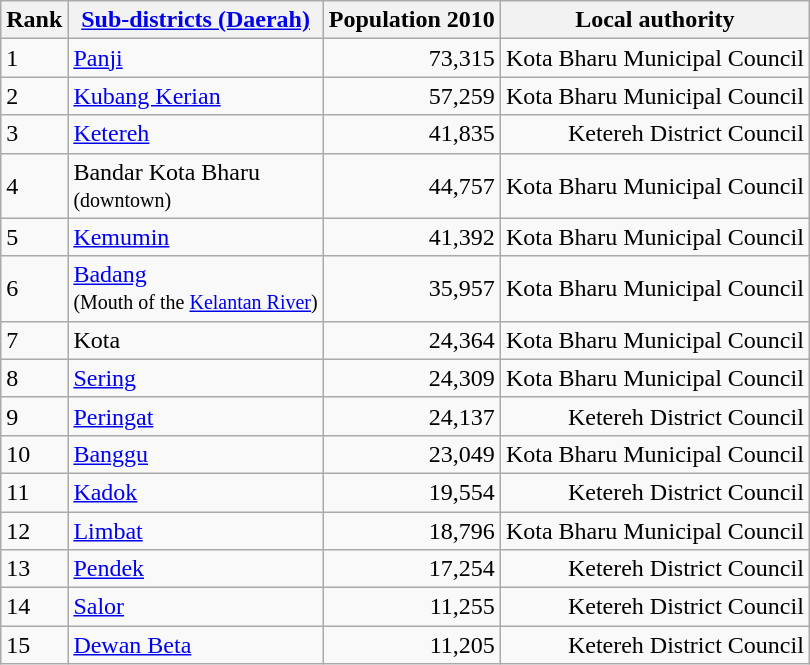<table class="wikitable sortable" style="text-align:right; margin-right:60px">
<tr>
<th>Rank</th>
<th><a href='#'>Sub-districts (Daerah)</a></th>
<th>Population 2010</th>
<th>Local authority</th>
</tr>
<tr>
<td align=left>1</td>
<td align=left><a href='#'>Panji</a></td>
<td>73,315</td>
<td>Kota Bharu Municipal Council</td>
</tr>
<tr>
<td align=left>2</td>
<td align=left><a href='#'>Kubang Kerian</a></td>
<td>57,259</td>
<td>Kota Bharu Municipal Council</td>
</tr>
<tr>
<td align="left">3</td>
<td align="left"><a href='#'>Ketereh</a></td>
<td>41,835</td>
<td>Ketereh District Council</td>
</tr>
<tr>
<td align="left">4</td>
<td align="left">Bandar Kota Bharu <br><small>(downtown)</small></td>
<td>44,757</td>
<td>Kota Bharu Municipal Council</td>
</tr>
<tr>
<td align=left>5</td>
<td align=left><a href='#'>Kemumin</a></td>
<td>41,392</td>
<td>Kota Bharu Municipal Council</td>
</tr>
<tr>
<td align=left>6</td>
<td align=left><a href='#'>Badang</a> <br><small>(Mouth of the <a href='#'>Kelantan River</a>)</small></td>
<td>35,957</td>
<td>Kota Bharu Municipal Council</td>
</tr>
<tr>
<td align=left>7</td>
<td align=left>Kota</td>
<td>24,364</td>
<td>Kota Bharu Municipal Council</td>
</tr>
<tr>
<td align="left">8</td>
<td align="left"><a href='#'>Sering</a></td>
<td>24,309</td>
<td>Kota Bharu Municipal Council</td>
</tr>
<tr>
<td align="left">9</td>
<td align="left"><a href='#'>Peringat</a></td>
<td>24,137</td>
<td>Ketereh District Council</td>
</tr>
<tr>
<td align=left>10</td>
<td align=left><a href='#'>Banggu</a></td>
<td>23,049</td>
<td>Kota Bharu Municipal Council</td>
</tr>
<tr>
<td align=left>11</td>
<td align=left><a href='#'>Kadok</a></td>
<td>19,554</td>
<td>Ketereh District Council</td>
</tr>
<tr>
<td align="left">12</td>
<td align="left"><a href='#'>Limbat</a></td>
<td>18,796</td>
<td>Kota Bharu Municipal Council</td>
</tr>
<tr>
<td align="left">13</td>
<td align="left"><a href='#'>Pendek</a></td>
<td>17,254</td>
<td>Ketereh District Council</td>
</tr>
<tr>
<td align=left>14</td>
<td align=left><a href='#'>Salor</a></td>
<td>11,255</td>
<td>Ketereh District Council</td>
</tr>
<tr>
<td align=left>15</td>
<td align=left><a href='#'>Dewan Beta</a></td>
<td>11,205</td>
<td>Ketereh District Council</td>
</tr>
</table>
